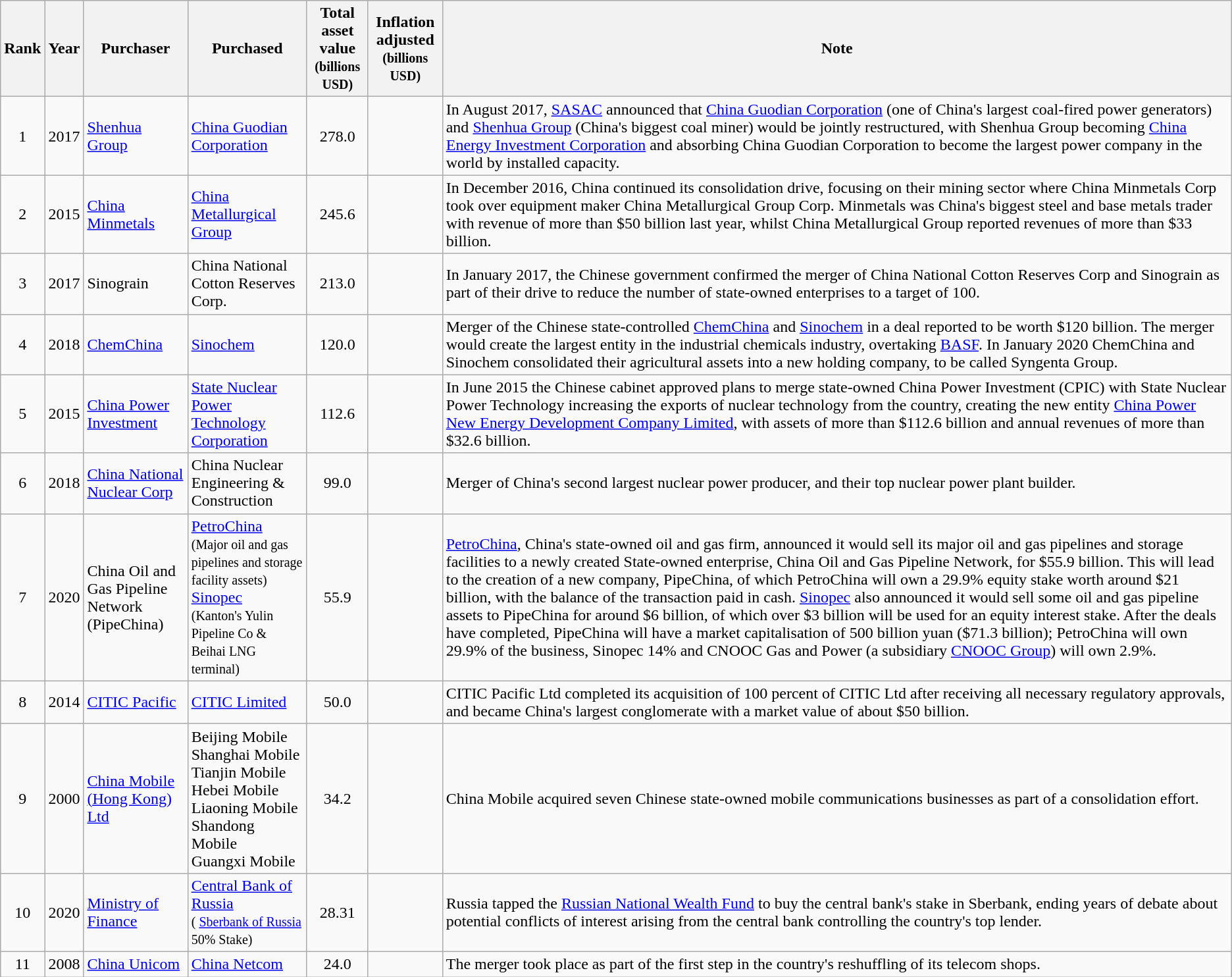<table class="wikitable sortable sticky-header">
<tr>
<th>Rank</th>
<th>Year</th>
<th>Purchaser</th>
<th>Purchased</th>
<th>Total asset value<br><small>(billions USD)</small></th>
<th>Inflation adjusted<br><small>(billions USD)</small></th>
<th>Note</th>
</tr>
<tr>
<td style="text-align:center;">1</td>
<td>2017</td>
<td> <a href='#'>Shenhua Group</a></td>
<td> <a href='#'>China Guodian Corporation</a></td>
<td style="text-align:center;">278.0</td>
<td style="text-align:center;"></td>
<td>In August 2017, <a href='#'>SASAC</a> announced that <a href='#'>China Guodian Corporation</a> (one of China's largest coal-fired power generators) and <a href='#'>Shenhua Group</a> (China's biggest coal miner) would be jointly restructured, with Shenhua Group becoming <a href='#'>China Energy Investment Corporation</a> and absorbing China Guodian Corporation to become the largest power company in the world by installed capacity.</td>
</tr>
<tr>
<td style="text-align:center;">2</td>
<td>2015</td>
<td> <a href='#'>China Minmetals</a></td>
<td> <a href='#'>China Metallurgical Group</a></td>
<td style="text-align:center;">245.6</td>
<td style="text-align:center;"></td>
<td>In December 2016, China continued its consolidation drive, focusing on their mining sector where China Minmetals Corp took over equipment maker China Metallurgical Group Corp. Minmetals was China's biggest steel and base metals trader with revenue of more than $50 billion last year, whilst China Metallurgical Group reported revenues of more than $33 billion.</td>
</tr>
<tr>
<td style="text-align:center;">3</td>
<td>2017</td>
<td> Sinograin</td>
<td> China National Cotton Reserves Corp.</td>
<td style="text-align:center;">213.0</td>
<td style="text-align:center;"></td>
<td>In January 2017, the Chinese government confirmed the merger of China National Cotton Reserves Corp and Sinograin as part of their drive to reduce the number of state-owned enterprises to a target of 100.</td>
</tr>
<tr>
<td style="text-align:center;">4</td>
<td>2018</td>
<td> <a href='#'>ChemChina</a></td>
<td> <a href='#'>Sinochem</a></td>
<td style="text-align:center;">120.0</td>
<td style="text-align:center;"></td>
<td>Merger of the Chinese state-controlled <a href='#'>ChemChina</a> and <a href='#'>Sinochem</a> in a deal reported to be worth $120 billion. The merger would create the largest entity in the industrial chemicals industry, overtaking <a href='#'>BASF</a>. In January 2020 ChemChina and Sinochem consolidated their agricultural assets into a new holding company, to be called Syngenta Group.</td>
</tr>
<tr>
<td style="text-align:center;">5</td>
<td>2015</td>
<td> <a href='#'>China Power Investment</a></td>
<td> <a href='#'>State Nuclear Power Technology Corporation</a></td>
<td style="text-align:center;">112.6</td>
<td style="text-align:center;"></td>
<td>In June 2015 the Chinese cabinet approved plans to merge state-owned China Power Investment (CPIC) with State Nuclear Power Technology increasing the exports of nuclear technology from the country, creating the new entity <a href='#'>China Power New Energy Development Company Limited</a>, with assets of more than $112.6 billion and annual revenues of more than $32.6 billion.</td>
</tr>
<tr>
<td style="text-align:center;">6</td>
<td>2018</td>
<td> <a href='#'>China National Nuclear Corp</a></td>
<td> China Nuclear Engineering & Construction</td>
<td style="text-align:center;">99.0</td>
<td style="text-align:center;"></td>
<td>Merger of China's second largest nuclear power producer, and their top nuclear power plant builder.</td>
</tr>
<tr>
<td style="text-align:center;">7</td>
<td>2020</td>
<td> China Oil and Gas Pipeline Network <br>(PipeChina)</td>
<td> <a href='#'>PetroChina</a> <br><small>(Major oil and gas pipelines and storage facility assets)</small> <br> <a href='#'>Sinopec</a> <br><small>(Kanton's Yulin Pipeline Co & Beihai LNG terminal)</small></td>
<td style="text-align:center;">55.9</td>
<td style="text-align:center;"></td>
<td><a href='#'>PetroChina</a>, China's state-owned oil and gas firm, announced it would sell its major oil and gas pipelines and storage facilities to a newly created State-owned enterprise, China Oil and Gas Pipeline Network, for $55.9 billion. This will lead to the creation of a new company, PipeChina, of which PetroChina will own a 29.9% equity stake worth around $21 billion, with the balance of the transaction paid in cash. <a href='#'>Sinopec</a> also announced it would sell some oil and gas pipeline assets to PipeChina for around $6 billion, of which over $3 billion will be used for an equity interest stake. After the deals have completed, PipeChina will have a market capitalisation of 500 billion yuan ($71.3 billion); PetroChina will own 29.9% of the business, Sinopec 14% and CNOOC Gas and Power (a subsidiary <a href='#'>CNOOC Group</a>) will own 2.9%.</td>
</tr>
<tr>
<td style="text-align:center;">8</td>
<td>2014</td>
<td> <a href='#'>CITIC Pacific</a></td>
<td> <a href='#'>CITIC Limited</a></td>
<td style="text-align:center;">50.0</td>
<td style="text-align:center;"></td>
<td>CITIC Pacific Ltd completed its acquisition of 100 percent of CITIC Ltd after receiving all necessary regulatory approvals, and became China's largest conglomerate with a market value of about $50 billion.</td>
</tr>
<tr>
<td style="text-align:center;">9</td>
<td>2000</td>
<td> <a href='#'>China Mobile (Hong Kong) Ltd</a></td>
<td> Beijing Mobile<br> Shanghai Mobile<br> Tianjin Mobile<br> Hebei Mobile<br> Liaoning Mobile<br> Shandong Mobile<br> Guangxi Mobile<br></td>
<td style="text-align:center;">34.2</td>
<td style="text-align:center;"></td>
<td>China Mobile acquired seven Chinese state-owned mobile communications businesses as part of a consolidation effort.</td>
</tr>
<tr>
<td style="text-align:center;">10</td>
<td>2020</td>
<td> <a href='#'>Ministry of Finance</a></td>
<td> <a href='#'>Central Bank of Russia</a> <br><small>( <a href='#'>Sberbank of Russia</a> 50% Stake)</small></td>
<td style="text-align:center;">28.31</td>
<td style="text-align:center;"></td>
<td>Russia tapped the <a href='#'>Russian National Wealth Fund</a> to buy the central bank's stake in Sberbank, ending years of debate about potential conflicts of interest arising from the central bank controlling the country's top lender.</td>
</tr>
<tr>
<td style="text-align:center;">11</td>
<td>2008</td>
<td> <a href='#'>China Unicom</a></td>
<td> <a href='#'>China Netcom</a></td>
<td style="text-align:center;">24.0</td>
<td style="text-align:center;"></td>
<td>The merger took place as part of the first step in the country's reshuffling of its telecom shops.</td>
</tr>
</table>
